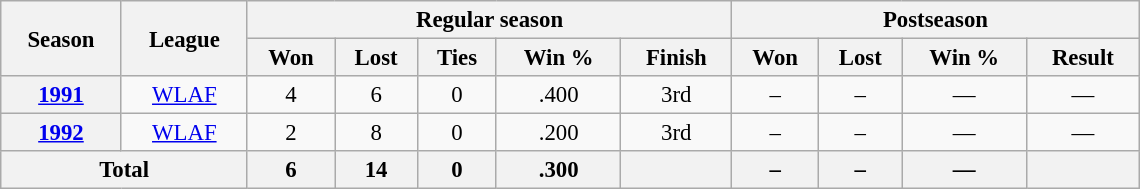<table class="wikitable" style="font-size:95%; text-align:center; width:50em">
<tr>
<th rowspan="2">Season</th>
<th rowspan="2">League</th>
<th colspan="5">Regular season</th>
<th colspan="4">Postseason</th>
</tr>
<tr>
<th>Won</th>
<th>Lost</th>
<th>Ties</th>
<th>Win %</th>
<th>Finish</th>
<th>Won</th>
<th>Lost</th>
<th>Win %</th>
<th>Result</th>
</tr>
<tr>
<th><a href='#'>1991</a></th>
<td><a href='#'>WLAF</a></td>
<td>4</td>
<td>6</td>
<td>0</td>
<td>.400</td>
<td>3rd </td>
<td>–</td>
<td>–</td>
<td>—</td>
<td>—</td>
</tr>
<tr>
<th><a href='#'>1992</a></th>
<td><a href='#'>WLAF</a></td>
<td>2</td>
<td>8</td>
<td>0</td>
<td>.200</td>
<td>3rd </td>
<td>–</td>
<td>–</td>
<td>—</td>
<td>—</td>
</tr>
<tr>
<th colspan="2">Total</th>
<th>6</th>
<th>14</th>
<th>0</th>
<th>.300</th>
<th></th>
<th>–</th>
<th>–</th>
<th>—</th>
<th></th>
</tr>
</table>
